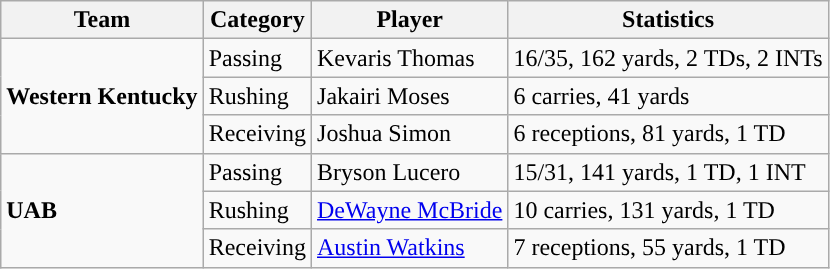<table class="wikitable" style="float: left;">
<tr>
<th>Team</th>
<th>Category</th>
<th>Player</th>
<th>Statistics</th>
</tr>
<tr>
<td rowspan=3><strong>Western Kentucky</strong></td>
<td>Passing</td>
<td>Kevaris Thomas</td>
<td>16/35, 162 yards, 2 TDs, 2 INTs</td>
</tr>
<tr>
<td>Rushing</td>
<td>Jakairi Moses</td>
<td>6 carries, 41 yards</td>
</tr>
<tr>
<td>Receiving</td>
<td>Joshua Simon</td>
<td>6 receptions, 81 yards, 1 TD</td>
</tr>
<tr>
<td rowspan=3><strong>UAB</strong></td>
<td>Passing</td>
<td>Bryson Lucero</td>
<td>15/31, 141 yards, 1 TD, 1 INT</td>
</tr>
<tr>
<td>Rushing</td>
<td><a href='#'>DeWayne McBride</a></td>
<td>10 carries, 131 yards, 1 TD</td>
</tr>
<tr>
<td>Receiving</td>
<td><a href='#'>Austin Watkins</a></td>
<td>7 receptions, 55 yards, 1 TD</td>
</tr>
</table>
